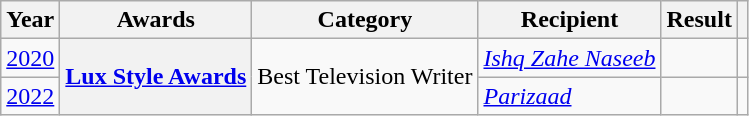<table class="wikitable plainrowheaders">
<tr>
<th scope="col">Year</th>
<th scope="col">Awards</th>
<th scope="col">Category</th>
<th scope="col">Recipient</th>
<th scope="col">Result</th>
<th scope="col" class="unsortable"></th>
</tr>
<tr>
<td><a href='#'>2020</a></td>
<th scope="row" rowspan="2"><a href='#'>Lux Style Awards</a></th>
<td rowspan="2">Best Television Writer</td>
<td><em><a href='#'>Ishq Zahe Naseeb</a></em></td>
<td></td>
<td></td>
</tr>
<tr>
<td><a href='#'>2022</a></td>
<td><em><a href='#'>Parizaad</a></em></td>
<td></td>
<td></td>
</tr>
</table>
